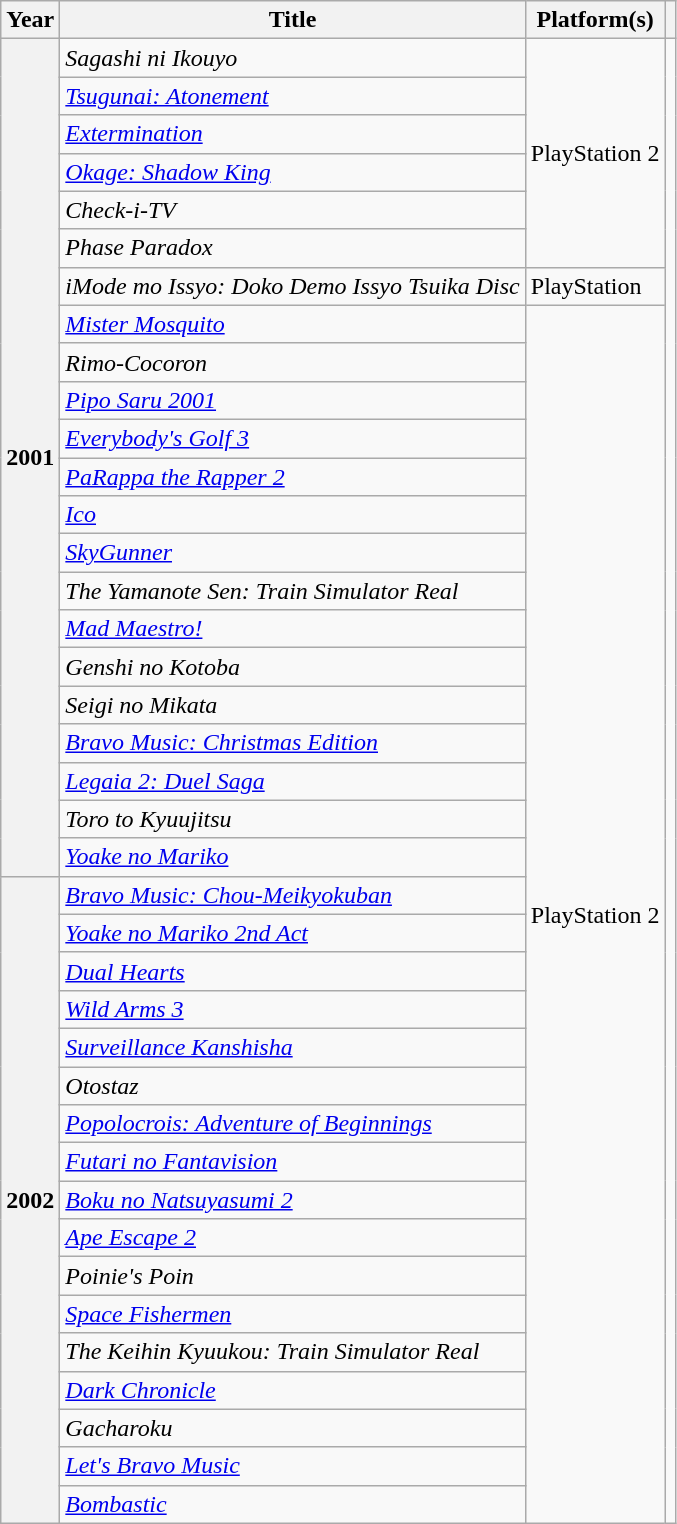<table class="wikitable sortable plainrowheaders">
<tr>
<th scope="col">Year</th>
<th scope="col">Title</th>
<th scope="col">Platform(s)</th>
<th scope="col"></th>
</tr>
<tr>
<th rowspan="22" scope="row">2001</th>
<td><em>Sagashi ni Ikouyo</em></td>
<td rowspan="6">PlayStation 2</td>
<td rowspan="39"></td>
</tr>
<tr>
<td><em><a href='#'>Tsugunai: Atonement</a></em></td>
</tr>
<tr>
<td><em><a href='#'>Extermination</a></em></td>
</tr>
<tr>
<td><em><a href='#'>Okage: Shadow King</a></em></td>
</tr>
<tr>
<td><em>Check-i-TV</em></td>
</tr>
<tr>
<td><em>Phase Paradox</em></td>
</tr>
<tr>
<td><em>iMode mo Issyo: Doko Demo Issyo Tsuika Disc</em></td>
<td>PlayStation</td>
</tr>
<tr>
<td><em><a href='#'>Mister Mosquito</a></em></td>
<td rowspan="32">PlayStation 2</td>
</tr>
<tr>
<td><em>Rimo-Cocoron</em></td>
</tr>
<tr>
<td><em><a href='#'>Pipo Saru 2001</a></em></td>
</tr>
<tr>
<td><em><a href='#'>Everybody's Golf 3</a></em></td>
</tr>
<tr>
<td><em><a href='#'>PaRappa the Rapper 2</a></em></td>
</tr>
<tr>
<td><em><a href='#'>Ico</a></em></td>
</tr>
<tr>
<td><em><a href='#'>SkyGunner</a></em></td>
</tr>
<tr>
<td><em>The Yamanote Sen: Train Simulator Real</em></td>
</tr>
<tr>
<td><em><a href='#'>Mad Maestro!</a></em></td>
</tr>
<tr>
<td><em>Genshi no Kotoba</em></td>
</tr>
<tr>
<td><em>Seigi no Mikata</em></td>
</tr>
<tr>
<td><em><a href='#'>Bravo Music: Christmas Edition</a></em></td>
</tr>
<tr>
<td><em><a href='#'>Legaia 2: Duel Saga</a></em></td>
</tr>
<tr>
<td><em>Toro to Kyuujitsu</em></td>
</tr>
<tr>
<td><em><a href='#'>Yoake no Mariko</a></em></td>
</tr>
<tr>
<th scope="row" rowspan="17">2002</th>
<td><em><a href='#'>Bravo Music: Chou-Meikyokuban</a></em></td>
</tr>
<tr>
<td><em><a href='#'>Yoake no Mariko 2nd Act</a></em></td>
</tr>
<tr>
<td><em><a href='#'>Dual Hearts</a></em></td>
</tr>
<tr>
<td><em><a href='#'>Wild Arms 3</a></em></td>
</tr>
<tr>
<td><em><a href='#'>Surveillance Kanshisha</a></em></td>
</tr>
<tr>
<td><em>Otostaz</em></td>
</tr>
<tr>
<td><em><a href='#'>Popolocrois: Adventure of Beginnings</a></em></td>
</tr>
<tr>
<td><em><a href='#'>Futari no Fantavision</a></em></td>
</tr>
<tr>
<td><em><a href='#'>Boku no Natsuyasumi 2</a></em></td>
</tr>
<tr>
<td><em><a href='#'>Ape Escape 2</a></em></td>
</tr>
<tr>
<td><em>Poinie's Poin</em></td>
</tr>
<tr>
<td><em><a href='#'>Space Fishermen</a></em></td>
</tr>
<tr>
<td><em>The Keihin Kyuukou: Train Simulator Real</em></td>
</tr>
<tr>
<td><em><a href='#'>Dark Chronicle</a></em></td>
</tr>
<tr>
<td><em>Gacharoku</em></td>
</tr>
<tr>
<td><em><a href='#'>Let's Bravo Music</a></em></td>
</tr>
<tr>
<td><em><a href='#'>Bombastic</a></em></td>
</tr>
</table>
